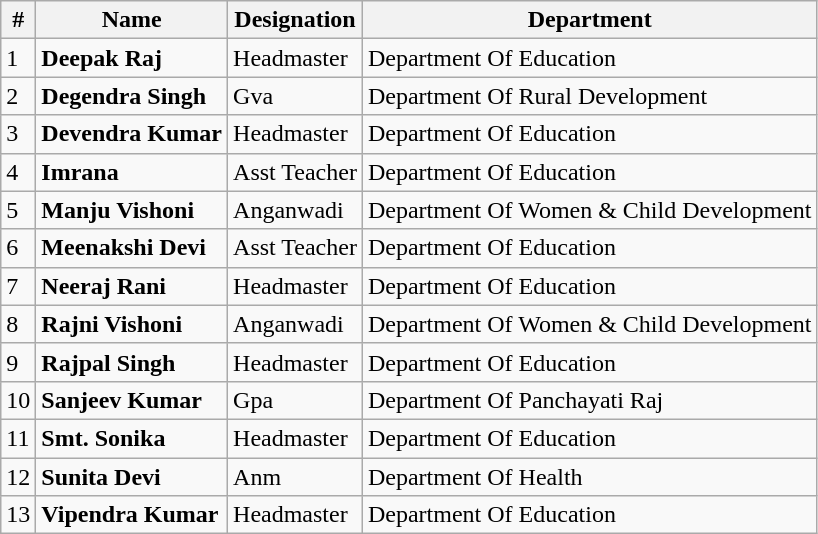<table class="wikitable">
<tr>
<th>#</th>
<th>Name</th>
<th>Designation</th>
<th>Department</th>
</tr>
<tr>
<td>1</td>
<td><strong>Deepak Raj</strong></td>
<td>Headmaster</td>
<td>Department Of Education</td>
</tr>
<tr>
<td>2</td>
<td><strong>Degendra Singh</strong></td>
<td>Gva</td>
<td>Department Of Rural Development</td>
</tr>
<tr>
<td>3</td>
<td><strong>Devendra Kumar</strong></td>
<td>Headmaster</td>
<td>Department Of Education</td>
</tr>
<tr>
<td>4</td>
<td><strong>Imrana</strong></td>
<td>Asst Teacher</td>
<td>Department Of Education</td>
</tr>
<tr>
<td>5</td>
<td><strong>Manju Vishoni</strong></td>
<td>Anganwadi</td>
<td>Department Of Women & Child Development</td>
</tr>
<tr>
<td>6</td>
<td><strong>Meenakshi Devi</strong></td>
<td>Asst Teacher</td>
<td>Department Of Education</td>
</tr>
<tr>
<td>7</td>
<td><strong>Neeraj Rani</strong></td>
<td>Headmaster</td>
<td>Department Of Education</td>
</tr>
<tr>
<td>8</td>
<td><strong>Rajni Vishoni</strong></td>
<td>Anganwadi</td>
<td>Department Of Women & Child Development</td>
</tr>
<tr>
<td>9</td>
<td><strong>Rajpal Singh</strong></td>
<td>Headmaster</td>
<td>Department Of Education</td>
</tr>
<tr>
<td>10</td>
<td><strong>Sanjeev Kumar</strong></td>
<td>Gpa</td>
<td>Department Of Panchayati Raj</td>
</tr>
<tr>
<td>11</td>
<td><strong>Smt. Sonika</strong></td>
<td>Headmaster</td>
<td>Department Of Education</td>
</tr>
<tr>
<td>12</td>
<td><strong>Sunita Devi</strong></td>
<td>Anm</td>
<td>Department Of Health</td>
</tr>
<tr>
<td>13</td>
<td><strong>Vipendra Kumar</strong></td>
<td>Headmaster</td>
<td>Department Of Education</td>
</tr>
</table>
